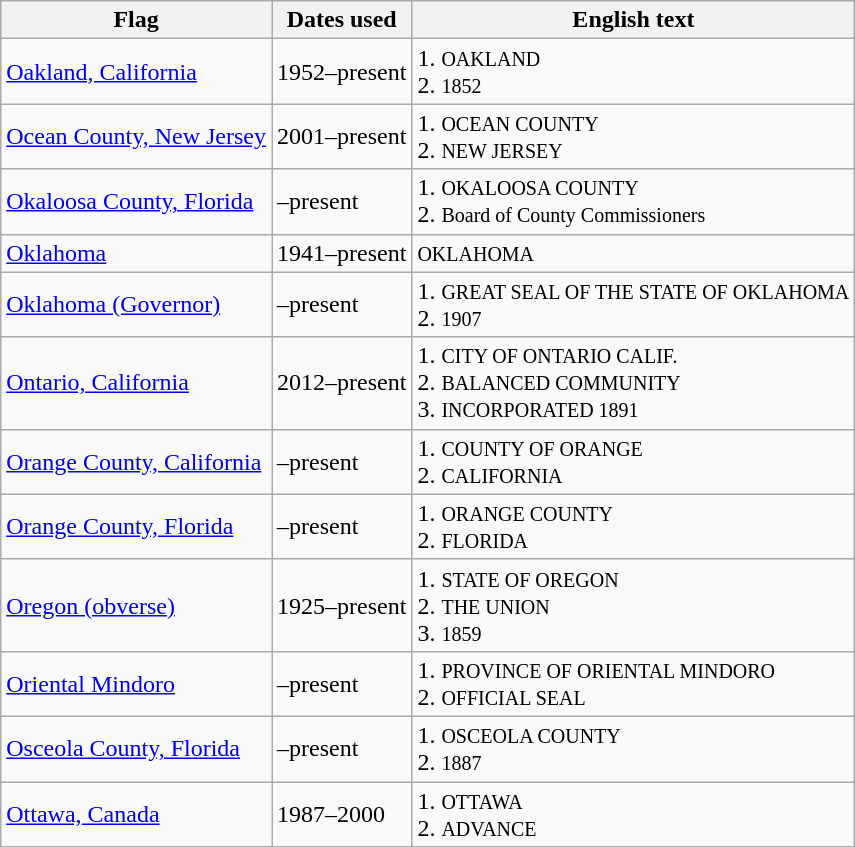<table class="wikitable sortable">
<tr>
<th>Flag</th>
<th>Dates used</th>
<th>English text</th>
</tr>
<tr>
<td> <a href='#'>Oakland, California</a></td>
<td>1952–present</td>
<td>1. <small>OAKLAND</small><br>2. <small>1852</small></td>
</tr>
<tr>
<td> <a href='#'>Ocean County, New Jersey</a></td>
<td>2001–present</td>
<td>1. <small>OCEAN COUNTY</small><br>2. <small>NEW JERSEY</small></td>
</tr>
<tr>
<td> <a href='#'>Okaloosa County, Florida</a></td>
<td>–present</td>
<td>1. <small>OKALOOSA COUNTY</small><br>2. <small>Board of County Commissioners</small></td>
</tr>
<tr>
<td> <a href='#'>Oklahoma</a></td>
<td>1941–present</td>
<td><small>OKLAHOMA</small></td>
</tr>
<tr>
<td> <a href='#'>Oklahoma (Governor)</a></td>
<td>–present</td>
<td>1. <small>GREAT SEAL OF THE STATE OF OKLAHOMA</small><br>2. <small>1907</small></td>
</tr>
<tr>
<td> <a href='#'>Ontario, California</a></td>
<td>2012–present</td>
<td>1. <small>CITY OF ONTARIO CALIF.</small><br>2. <small>BALANCED COMMUNITY</small><br>3. <small>INCORPORATED 1891</small></td>
</tr>
<tr>
<td> <a href='#'>Orange County, California</a></td>
<td>–present</td>
<td>1. <small>COUNTY OF ORANGE</small><br>2. <small>CALIFORNIA</small></td>
</tr>
<tr>
<td> <a href='#'>Orange County, Florida</a></td>
<td>–present</td>
<td>1. <small>ORANGE COUNTY</small><br>2. <small>FLORIDA</small></td>
</tr>
<tr>
<td> <a href='#'>Oregon (obverse)</a></td>
<td>1925–present</td>
<td>1. <small>STATE OF OREGON</small><br>2. <small>THE UNION</small><br>3. <small>1859</small></td>
</tr>
<tr>
<td> <a href='#'>Oriental Mindoro</a></td>
<td>–present</td>
<td>1. <small>PROVINCE OF ORIENTAL MINDORO</small><br>2. <small>OFFICIAL SEAL</small></td>
</tr>
<tr>
<td> <a href='#'>Osceola County, Florida</a></td>
<td>–present</td>
<td>1. <small>OSCEOLA COUNTY</small><br>2. <small>1887</small></td>
</tr>
<tr>
<td> <a href='#'>Ottawa, Canada</a></td>
<td>1987–2000</td>
<td>1. <small>OTTAWA</small><br>2. <small>ADVANCE</small></td>
</tr>
</table>
